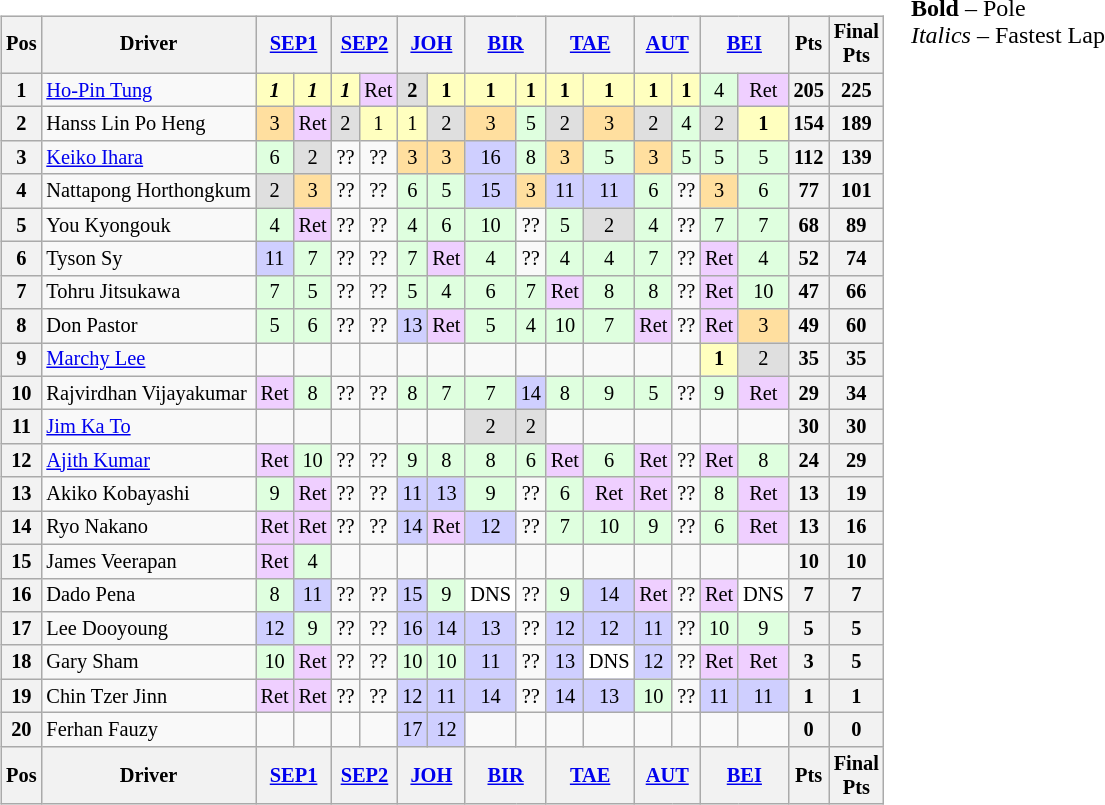<table>
<tr>
<td><br><table class="wikitable" style="font-size:85%; text-align:center">
<tr>
<th>Pos</th>
<th>Driver</th>
<th colspan=2><a href='#'>SEP1</a><br></th>
<th colspan=2><a href='#'>SEP2</a><br></th>
<th colspan=2><a href='#'>JOH</a><br></th>
<th colspan=2><a href='#'>BIR</a><br></th>
<th colspan=2><a href='#'>TAE</a><br></th>
<th colspan=2><a href='#'>AUT</a><br></th>
<th colspan=2><a href='#'>BEI</a><br></th>
<th>Pts</th>
<th>Final<br>Pts</th>
</tr>
<tr>
<th>1</th>
<td style="text-align:left"> <a href='#'>Ho-Pin Tung</a></td>
<td style="background:#ffffbf"><strong><em>1</em></strong></td>
<td style="background:#ffffbf"><strong><em>1</em></strong></td>
<td style="background:#ffffbf"><strong><em>1</em></strong></td>
<td style="background:#efcfff">Ret</td>
<td style="background:#dfdfdf"><strong>2</strong></td>
<td style="background:#ffffbf"><strong>1</strong></td>
<td style="background:#ffffbf"><strong>1</strong></td>
<td style="background:#ffffbf"><strong>1</strong></td>
<td style="background:#ffffbf"><strong>1</strong></td>
<td style="background:#ffffbf"><strong>1</strong></td>
<td style="background:#ffffbf"><strong>1</strong></td>
<td style="background:#ffffbf"><strong>1</strong></td>
<td style="background:#dfffdf">4</td>
<td style="background:#efcfff">Ret</td>
<th>205</th>
<th>225</th>
</tr>
<tr>
<th>2</th>
<td style="text-align:left"> Hanss Lin Po Heng</td>
<td style="background:#ffdf9f">3</td>
<td style="background:#efcfff">Ret</td>
<td style="background:#dfdfdf">2</td>
<td style="background:#ffffbf">1</td>
<td style="background:#ffffbf">1</td>
<td style="background:#dfdfdf">2</td>
<td style="background:#ffdf9f">3</td>
<td style="background:#dfffdf">5</td>
<td style="background:#dfdfdf">2</td>
<td style="background:#ffdf9f">3</td>
<td style="background:#dfdfdf">2</td>
<td style="background:#dfffdf">4</td>
<td style="background:#dfdfdf">2</td>
<td style="background:#ffffbf"><strong>1</strong></td>
<th>154</th>
<th>189</th>
</tr>
<tr>
<th>3</th>
<td style="text-align:left"> <a href='#'>Keiko Ihara</a></td>
<td style="background:#dfffdf">6</td>
<td style="background:#dfdfdf">2</td>
<td>??</td>
<td>??</td>
<td style="background:#ffdf9f">3</td>
<td style="background:#ffdf9f">3</td>
<td style="background:#cfcfff">16</td>
<td style="background:#dfffdf">8</td>
<td style="background:#ffdf9f">3</td>
<td style="background:#dfffdf">5</td>
<td style="background:#ffdf9f">3</td>
<td style="background:#dfffdf">5</td>
<td style="background:#dfffdf">5</td>
<td style="background:#dfffdf">5</td>
<th>112</th>
<th>139</th>
</tr>
<tr>
<th>4</th>
<td style="text-align:left" nowrap> Nattapong Horthongkum</td>
<td style="background:#dfdfdf">2</td>
<td style="background:#ffdf9f">3</td>
<td>??</td>
<td>??</td>
<td style="background:#dfffdf">6</td>
<td style="background:#dfffdf">5</td>
<td style="background:#cfcfff">15</td>
<td style="background:#ffdf9f">3</td>
<td style="background:#cfcfff">11</td>
<td style="background:#cfcfff">11</td>
<td style="background:#dfffdf">6</td>
<td>??</td>
<td style="background:#ffdf9f">3</td>
<td style="background:#dfffdf">6</td>
<th>77</th>
<th>101</th>
</tr>
<tr>
<th>5</th>
<td style="text-align:left"> You Kyongouk</td>
<td style="background:#dfffdf">4</td>
<td style="background:#efcfff">Ret</td>
<td>??</td>
<td>??</td>
<td style="background:#dfffdf">4</td>
<td style="background:#dfffdf">6</td>
<td style="background:#dfffdf">10</td>
<td>??</td>
<td style="background:#dfffdf">5</td>
<td style="background:#dfdfdf">2</td>
<td style="background:#dfffdf">4</td>
<td>??</td>
<td style="background:#dfffdf">7</td>
<td style="background:#dfffdf">7</td>
<th>68</th>
<th>89</th>
</tr>
<tr>
<th>6</th>
<td style="text-align:left"> Tyson Sy</td>
<td style="background:#cfcfff">11</td>
<td style="background:#dfffdf">7</td>
<td>??</td>
<td>??</td>
<td style="background:#dfffdf">7</td>
<td style="background:#efcfff">Ret</td>
<td style="background:#dfffdf">4</td>
<td>??</td>
<td style="background:#dfffdf">4</td>
<td style="background:#dfffdf">4</td>
<td style="background:#dfffdf">7</td>
<td>??</td>
<td style="background:#efcfff">Ret</td>
<td style="background:#dfffdf">4</td>
<th>52</th>
<th>74</th>
</tr>
<tr>
<th>7</th>
<td style="text-align:left"> Tohru Jitsukawa</td>
<td style="background:#dfffdf">7</td>
<td style="background:#dfffdf">5</td>
<td>??</td>
<td>??</td>
<td style="background:#dfffdf">5</td>
<td style="background:#dfffdf">4</td>
<td style="background:#dfffdf">6</td>
<td style="background:#dfffdf">7</td>
<td style="background:#efcfff">Ret</td>
<td style="background:#dfffdf">8</td>
<td style="background:#dfffdf">8</td>
<td>??</td>
<td style="background:#efcfff">Ret</td>
<td style="background:#dfffdf">10</td>
<th>47</th>
<th>66</th>
</tr>
<tr>
<th>8</th>
<td style="text-align:left"> Don Pastor</td>
<td style="background:#dfffdf">5</td>
<td style="background:#dfffdf">6</td>
<td>??</td>
<td>??</td>
<td style="background:#cfcfff">13</td>
<td style="background:#efcfff">Ret</td>
<td style="background:#dfffdf">5</td>
<td style="background:#dfffdf">4</td>
<td style="background:#dfffdf">10</td>
<td style="background:#dfffdf">7</td>
<td style="background:#efcfff">Ret</td>
<td>??</td>
<td style="background:#efcfff">Ret</td>
<td style="background:#ffdf9f">3</td>
<th>49</th>
<th>60</th>
</tr>
<tr>
<th>9</th>
<td style="text-align:left"> <a href='#'>Marchy Lee</a></td>
<td></td>
<td></td>
<td></td>
<td></td>
<td></td>
<td></td>
<td></td>
<td></td>
<td></td>
<td></td>
<td></td>
<td></td>
<td style="background:#ffffbf"><strong>1</strong></td>
<td style="background:#dfdfdf">2</td>
<th>35</th>
<th>35</th>
</tr>
<tr>
<th>10</th>
<td style="text-align:left"> Rajvirdhan Vijayakumar</td>
<td style="background:#efcfff">Ret</td>
<td style="background:#dfffdf">8</td>
<td>??</td>
<td>??</td>
<td style="background:#dfffdf">8</td>
<td style="background:#dfffdf">7</td>
<td style="background:#dfffdf">7</td>
<td style="background:#cfcfff">14</td>
<td style="background:#dfffdf">8</td>
<td style="background:#dfffdf">9</td>
<td style="background:#dfffdf">5</td>
<td>??</td>
<td style="background:#dfffdf">9</td>
<td style="background:#efcfff">Ret</td>
<th>29</th>
<th>34</th>
</tr>
<tr>
<th>11</th>
<td style="text-align:left"> <a href='#'>Jim Ka To</a></td>
<td></td>
<td></td>
<td></td>
<td></td>
<td></td>
<td></td>
<td style="background:#dfdfdf">2</td>
<td style="background:#dfdfdf">2</td>
<td></td>
<td></td>
<td></td>
<td></td>
<td></td>
<td></td>
<th>30</th>
<th>30</th>
</tr>
<tr>
<th>12</th>
<td style="text-align:left"> <a href='#'>Ajith Kumar</a></td>
<td style="background:#efcfff">Ret</td>
<td style="background:#dfffdf">10</td>
<td>??</td>
<td>??</td>
<td style="background:#dfffdf">9</td>
<td style="background:#dfffdf">8</td>
<td style="background:#dfffdf">8</td>
<td style="background:#dfffdf">6</td>
<td style="background:#efcfff">Ret</td>
<td style="background:#dfffdf">6</td>
<td style="background:#efcfff">Ret</td>
<td>??</td>
<td style="background:#efcfff">Ret</td>
<td style="background:#dfffdf">8</td>
<th>24</th>
<th>29</th>
</tr>
<tr>
<th>13</th>
<td style="text-align:left"> Akiko Kobayashi</td>
<td style="background:#dfffdf">9</td>
<td style="background:#efcfff">Ret</td>
<td>??</td>
<td>??</td>
<td style="background:#cfcfff">11</td>
<td style="background:#cfcfff">13</td>
<td style="background:#dfffdf">9</td>
<td>??</td>
<td style="background:#dfffdf">6</td>
<td style="background:#efcfff">Ret</td>
<td style="background:#efcfff">Ret</td>
<td>??</td>
<td style="background:#dfffdf">8</td>
<td style="background:#efcfff">Ret</td>
<th>13</th>
<th>19</th>
</tr>
<tr>
<th>14</th>
<td style="text-align:left"> Ryo Nakano</td>
<td style="background:#efcfff">Ret</td>
<td style="background:#efcfff">Ret</td>
<td>??</td>
<td>??</td>
<td style="background:#cfcfff">14</td>
<td style="background:#efcfff">Ret</td>
<td style="background:#cfcfff">12</td>
<td>??</td>
<td style="background:#dfffdf">7</td>
<td style="background:#dfffdf">10</td>
<td style="background:#dfffdf">9</td>
<td>??</td>
<td style="background:#dfffdf">6</td>
<td style="background:#efcfff">Ret</td>
<th>13</th>
<th>16</th>
</tr>
<tr>
<th>15</th>
<td style="text-align:left"> James Veerapan</td>
<td style="background:#efcfff">Ret</td>
<td style="background:#dfffdf">4</td>
<td></td>
<td></td>
<td></td>
<td></td>
<td></td>
<td></td>
<td></td>
<td></td>
<td></td>
<td></td>
<td></td>
<td></td>
<th>10</th>
<th>10</th>
</tr>
<tr>
<th>16</th>
<td style="text-align:left"> Dado Pena</td>
<td style="background:#dfffdf">8</td>
<td style="background:#cfcfff">11</td>
<td>??</td>
<td>??</td>
<td style="background:#cfcfff">15</td>
<td style="background:#dfffdf">9</td>
<td style="background:#ffffff">DNS</td>
<td>??</td>
<td style="background:#dfffdf">9</td>
<td style="background:#cfcfff">14</td>
<td style="background:#efcfff">Ret</td>
<td>??</td>
<td style="background:#efcfff">Ret</td>
<td style="background:#ffffff">DNS</td>
<th>7</th>
<th>7</th>
</tr>
<tr>
<th>17</th>
<td style="text-align:left"> Lee Dooyoung</td>
<td style="background:#cfcfff">12</td>
<td style="background:#dfffdf">9</td>
<td>??</td>
<td>??</td>
<td style="background:#cfcfff">16</td>
<td style="background:#cfcfff">14</td>
<td style="background:#cfcfff">13</td>
<td>??</td>
<td style="background:#cfcfff">12</td>
<td style="background:#cfcfff">12</td>
<td style="background:#cfcfff">11</td>
<td>??</td>
<td style="background:#dfffdf">10</td>
<td style="background:#dfffdf">9</td>
<th>5</th>
<th>5</th>
</tr>
<tr>
<th>18</th>
<td style="text-align:left"> Gary Sham</td>
<td style="background:#dfffdf">10</td>
<td style="background:#efcfff">Ret</td>
<td>??</td>
<td>??</td>
<td style="background:#dfffdf">10</td>
<td style="background:#dfffdf">10</td>
<td style="background:#cfcfff">11</td>
<td>??</td>
<td style="background:#cfcfff">13</td>
<td style="background:#ffffff">DNS</td>
<td style="background:#cfcfff">12</td>
<td>??</td>
<td style="background:#efcfff">Ret</td>
<td style="background:#efcfff">Ret</td>
<th>3</th>
<th>5</th>
</tr>
<tr>
<th>19</th>
<td style="text-align:left"> Chin Tzer Jinn</td>
<td style="background:#efcfff">Ret</td>
<td style="background:#efcfff">Ret</td>
<td>??</td>
<td>??</td>
<td style="background:#cfcfff">12</td>
<td style="background:#cfcfff">11</td>
<td style="background:#cfcfff">14</td>
<td>??</td>
<td style="background:#cfcfff">14</td>
<td style="background:#cfcfff">13</td>
<td style="background:#dfffdf">10</td>
<td>??</td>
<td style="background:#cfcfff">11</td>
<td style="background:#cfcfff">11</td>
<th>1</th>
<th>1</th>
</tr>
<tr>
<th>20</th>
<td style="text-align:left">  Ferhan Fauzy</td>
<td></td>
<td></td>
<td></td>
<td></td>
<td style="background:#cfcfff">17</td>
<td style="background:#cfcfff">12</td>
<td></td>
<td></td>
<td></td>
<td></td>
<td></td>
<td></td>
<td></td>
<td></td>
<th>0</th>
<th>0</th>
</tr>
<tr>
<th>Pos</th>
<th>Driver</th>
<th colspan=2><a href='#'>SEP1</a><br></th>
<th colspan=2><a href='#'>SEP2</a><br></th>
<th colspan=2><a href='#'>JOH</a><br></th>
<th colspan=2><a href='#'>BIR</a><br></th>
<th colspan=2><a href='#'>TAE</a><br></th>
<th colspan=2><a href='#'>AUT</a><br></th>
<th colspan=2><a href='#'>BEI</a><br></th>
<th>Pts</th>
<th>Final<br>Pts</th>
</tr>
</table>
</td>
<td style="vertical-align:top"><br><span><strong>Bold</strong> – Pole</span><br><span><em>Italics</em> – Fastest Lap</span></td>
</tr>
</table>
